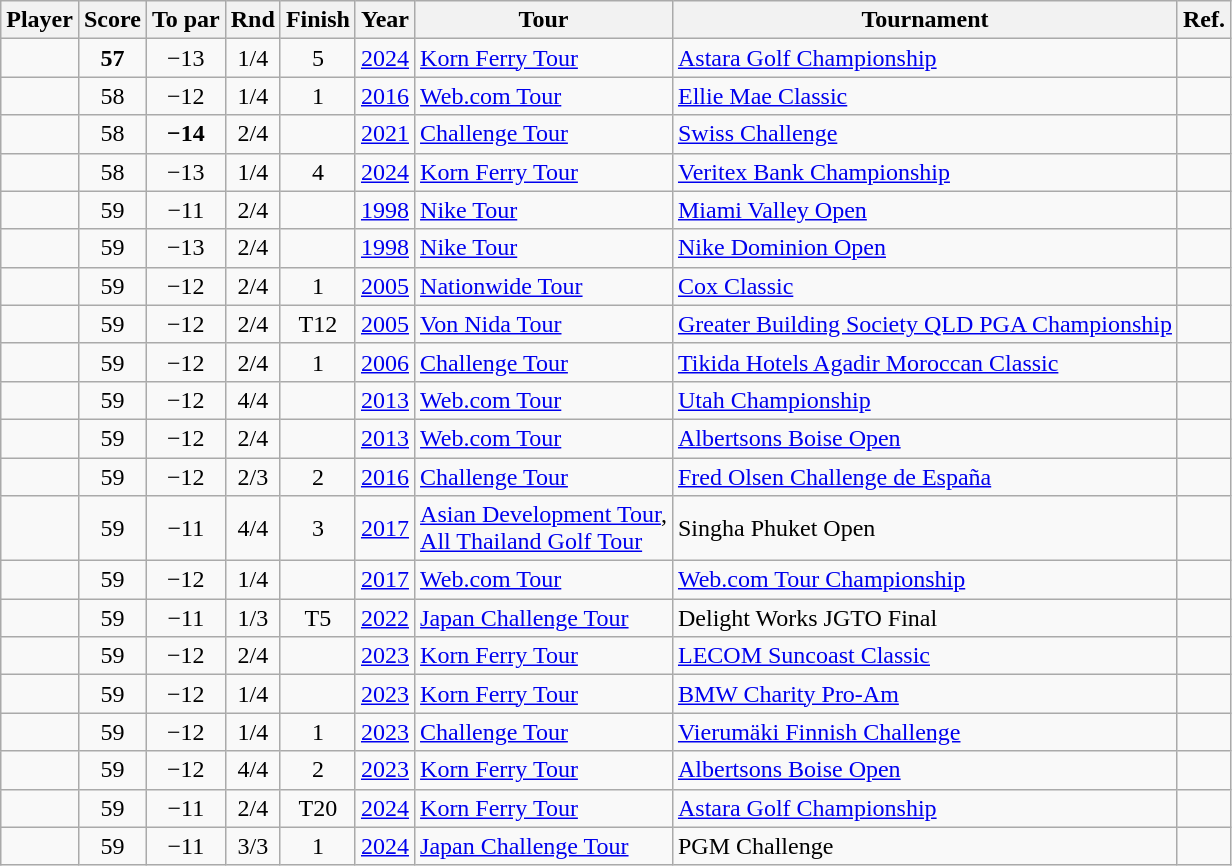<table class="wikitable sortable">
<tr>
<th>Player</th>
<th>Score</th>
<th>To par</th>
<th>Rnd</th>
<th data-sort-type="number">Finish</th>
<th>Year</th>
<th>Tour</th>
<th>Tournament</th>
<th>Ref.</th>
</tr>
<tr>
<td></td>
<td align=center><strong>57</strong></td>
<td align=center>−13</td>
<td align=center>1/4</td>
<td align=center>5</td>
<td align=center><a href='#'>2024</a></td>
<td><a href='#'>Korn Ferry Tour</a></td>
<td><a href='#'>Astara Golf Championship</a></td>
<td></td>
</tr>
<tr>
<td></td>
<td align=center>58</td>
<td align="center">−12</td>
<td align=center>1/4</td>
<td align=center>1</td>
<td align=center><a href='#'>2016</a></td>
<td><a href='#'>Web.com Tour</a></td>
<td><a href='#'>Ellie Mae Classic</a></td>
<td></td>
</tr>
<tr>
<td></td>
<td align=center>58</td>
<td align="center"><strong>−14</strong></td>
<td align=center>2/4</td>
<td align=center></td>
<td align=center><a href='#'>2021</a></td>
<td><a href='#'>Challenge Tour</a></td>
<td><a href='#'>Swiss Challenge</a></td>
<td></td>
</tr>
<tr>
<td></td>
<td align=center>58</td>
<td align="center">−13</td>
<td align=center>1/4</td>
<td align=center>4</td>
<td align=center><a href='#'>2024</a></td>
<td><a href='#'>Korn Ferry Tour</a></td>
<td><a href='#'>Veritex Bank Championship</a></td>
<td></td>
</tr>
<tr>
<td></td>
<td align=center>59</td>
<td align=center>−11</td>
<td align=center>2/4</td>
<td align=center></td>
<td align=center><a href='#'>1998</a></td>
<td><a href='#'>Nike Tour</a></td>
<td><a href='#'>Miami Valley Open</a></td>
<td></td>
</tr>
<tr>
<td></td>
<td align=center>59</td>
<td align=center>−13</td>
<td align=center>2/4</td>
<td align=center></td>
<td align=center><a href='#'>1998</a></td>
<td><a href='#'>Nike Tour</a></td>
<td><a href='#'>Nike Dominion Open</a></td>
<td></td>
</tr>
<tr>
<td></td>
<td align=center>59</td>
<td align=center>−12</td>
<td align=center>2/4</td>
<td align=center>1</td>
<td align=center><a href='#'>2005</a></td>
<td><a href='#'>Nationwide Tour</a></td>
<td><a href='#'>Cox Classic</a></td>
<td></td>
</tr>
<tr>
<td></td>
<td align=center>59</td>
<td align=center>−12</td>
<td align=center>2/4</td>
<td align=center>T12</td>
<td align=center><a href='#'>2005</a></td>
<td><a href='#'>Von Nida Tour</a></td>
<td><a href='#'>Greater Building Society QLD PGA Championship</a></td>
<td></td>
</tr>
<tr>
<td></td>
<td align=center>59</td>
<td align=center>−12</td>
<td align=center>2/4</td>
<td align=center>1</td>
<td align=center><a href='#'>2006</a></td>
<td><a href='#'>Challenge Tour</a></td>
<td><a href='#'>Tikida Hotels Agadir Moroccan Classic</a></td>
<td></td>
</tr>
<tr>
<td></td>
<td align=center>59</td>
<td align=center>−12</td>
<td align=center>4/4</td>
<td align=center></td>
<td align=center><a href='#'>2013</a></td>
<td><a href='#'>Web.com Tour</a></td>
<td><a href='#'>Utah Championship</a></td>
<td></td>
</tr>
<tr>
<td></td>
<td align=center>59</td>
<td align=center>−12</td>
<td align=center>2/4</td>
<td align=center></td>
<td align=center><a href='#'>2013</a></td>
<td><a href='#'>Web.com Tour</a></td>
<td><a href='#'>Albertsons Boise Open</a></td>
<td></td>
</tr>
<tr>
<td></td>
<td align=center>59</td>
<td align=center>−12</td>
<td align=center>2/3</td>
<td align=center>2</td>
<td align=center><a href='#'>2016</a></td>
<td><a href='#'>Challenge Tour</a></td>
<td><a href='#'>Fred Olsen Challenge de España</a></td>
<td></td>
</tr>
<tr>
<td></td>
<td align=center>59</td>
<td align=center>−11</td>
<td align=center>4/4</td>
<td align=center>3</td>
<td align=center><a href='#'>2017</a></td>
<td><a href='#'>Asian Development Tour</a>,<br><a href='#'>All Thailand Golf Tour</a></td>
<td>Singha Phuket Open</td>
<td></td>
</tr>
<tr>
<td></td>
<td align=center>59</td>
<td align=center>−12</td>
<td align=center>1/4</td>
<td align=center></td>
<td align=center><a href='#'>2017</a></td>
<td><a href='#'>Web.com Tour</a></td>
<td><a href='#'>Web.com Tour Championship</a></td>
<td></td>
</tr>
<tr>
<td></td>
<td align=center>59</td>
<td align=center>−11</td>
<td align=center>1/3</td>
<td align=center>T5</td>
<td align=center><a href='#'>2022</a></td>
<td><a href='#'>Japan Challenge Tour</a></td>
<td>Delight Works JGTO Final</td>
<td></td>
</tr>
<tr>
<td></td>
<td align=center>59</td>
<td align=center>−12</td>
<td align=center>2/4</td>
<td align=center></td>
<td align=center><a href='#'>2023</a></td>
<td><a href='#'>Korn Ferry Tour</a></td>
<td><a href='#'>LECOM Suncoast Classic</a></td>
<td></td>
</tr>
<tr>
<td></td>
<td align=center>59</td>
<td align=center>−12</td>
<td align=center>1/4</td>
<td align=center></td>
<td align=center><a href='#'>2023</a></td>
<td><a href='#'>Korn Ferry Tour</a></td>
<td><a href='#'>BMW Charity Pro-Am</a></td>
<td></td>
</tr>
<tr>
<td></td>
<td align=center>59</td>
<td align=center>−12</td>
<td align=center>1/4</td>
<td align=center>1</td>
<td align=center><a href='#'>2023</a></td>
<td><a href='#'>Challenge Tour</a></td>
<td><a href='#'>Vierumäki Finnish Challenge</a></td>
<td></td>
</tr>
<tr>
<td></td>
<td align=center>59</td>
<td align=center>−12</td>
<td align=center>4/4</td>
<td align=center>2</td>
<td align=center><a href='#'>2023</a></td>
<td><a href='#'>Korn Ferry Tour</a></td>
<td><a href='#'>Albertsons Boise Open</a></td>
<td></td>
</tr>
<tr>
<td></td>
<td align=center>59</td>
<td align=center>−11</td>
<td align=center>2/4</td>
<td align=center>T20</td>
<td align=center><a href='#'>2024</a></td>
<td><a href='#'>Korn Ferry Tour</a></td>
<td><a href='#'>Astara Golf Championship</a></td>
<td></td>
</tr>
<tr>
<td></td>
<td align=center>59</td>
<td align=center>−11</td>
<td align=center>3/3</td>
<td align=center>1</td>
<td align=center><a href='#'>2024</a></td>
<td><a href='#'>Japan Challenge Tour</a></td>
<td>PGM Challenge</td>
<td></td>
</tr>
</table>
